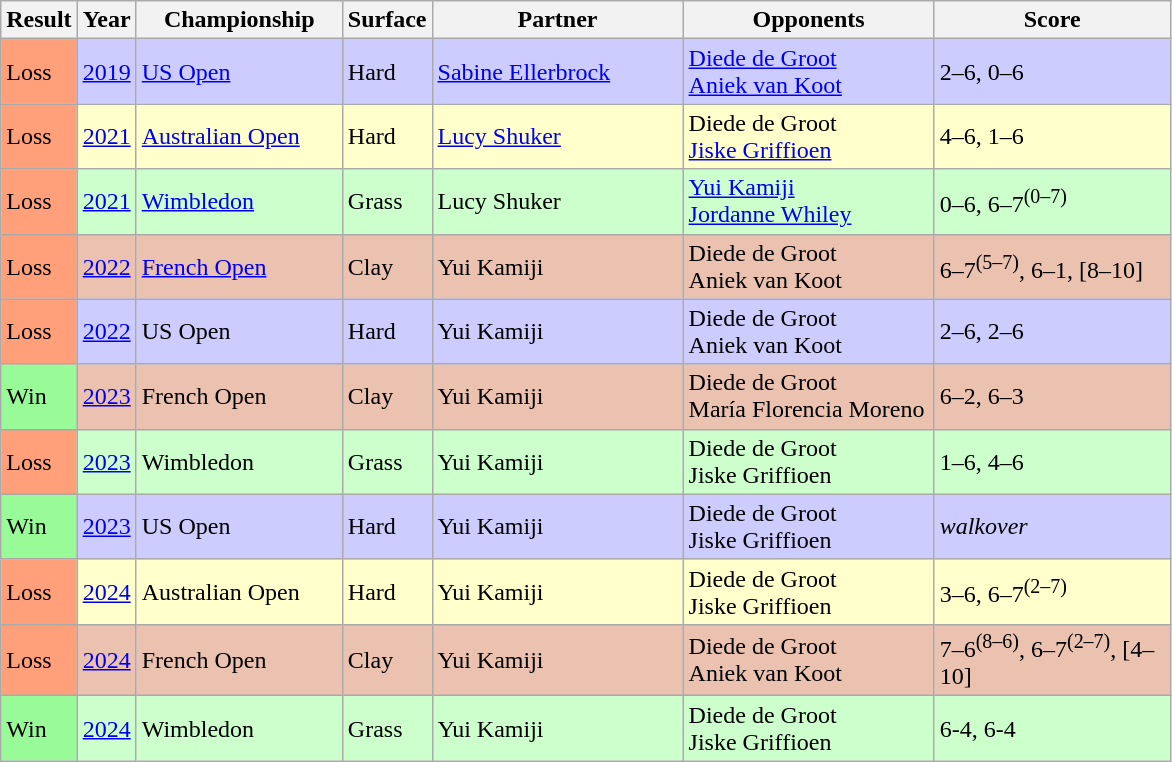<table class="sortable wikitable">
<tr>
<th>Result</th>
<th>Year</th>
<th style="width:130px;">Championship</th>
<th style="width:20px;">Surface</th>
<th style="width:160px;">Partner</th>
<th style="width:160px;">Opponents</th>
<th style="width:150px;" class="unsortable">Score</th>
</tr>
<tr style="background:#ccccff;">
<td style="background:#ffa07a;">Loss</td>
<td><a href='#'>2019</a></td>
<td><a href='#'>US Open</a></td>
<td>Hard</td>
<td> <a href='#'>Sabine Ellerbrock</a></td>
<td> <a href='#'>Diede de Groot</a><br> <a href='#'>Aniek van Koot</a></td>
<td>2–6, 0–6</td>
</tr>
<tr style="background:#ffffcc;">
<td style="background:#ffa07a;">Loss</td>
<td><a href='#'>2021</a></td>
<td><a href='#'>Australian Open</a></td>
<td>Hard</td>
<td> <a href='#'>Lucy Shuker</a></td>
<td> Diede de Groot<br> <a href='#'>Jiske Griffioen</a></td>
<td>4–6, 1–6</td>
</tr>
<tr style="background:#ccffcc;">
<td style="background:#ffa07a;">Loss</td>
<td><a href='#'>2021</a></td>
<td><a href='#'>Wimbledon</a></td>
<td>Grass</td>
<td> Lucy Shuker</td>
<td> <a href='#'>Yui Kamiji</a><br> <a href='#'>Jordanne Whiley</a></td>
<td>0–6, 6–7<sup>(0–7)</sup></td>
</tr>
<tr style="background:#ebc2af;">
<td style="background:#ffa07a;">Loss</td>
<td><a href='#'>2022</a></td>
<td><a href='#'>French Open</a></td>
<td>Clay</td>
<td> Yui Kamiji</td>
<td> Diede de Groot<br> Aniek van Koot</td>
<td>6–7<sup>(5–7)</sup>, 6–1, [8–10]</td>
</tr>
<tr style="background:#ccccff;">
<td style="background:#ffa07a;">Loss</td>
<td><a href='#'>2022</a></td>
<td>US Open</td>
<td>Hard</td>
<td> Yui Kamiji</td>
<td> Diede de Groot<br> Aniek van Koot</td>
<td>2–6, 2–6</td>
</tr>
<tr style="background:#ebc2af;">
<td style="background:#98fb98;">Win</td>
<td><a href='#'>2023</a></td>
<td>French Open</td>
<td>Clay</td>
<td> Yui Kamiji</td>
<td> Diede de Groot<br> María Florencia Moreno</td>
<td>6–2, 6–3</td>
</tr>
<tr style="background:#ccffcc;">
<td style="background:#ffa07a;">Loss</td>
<td><a href='#'>2023</a></td>
<td>Wimbledon</td>
<td>Grass</td>
<td> Yui Kamiji</td>
<td> Diede de Groot<br> Jiske Griffioen</td>
<td>1–6, 4–6</td>
</tr>
<tr style="background:#ccccff;">
<td style="background:#98fb98;">Win</td>
<td><a href='#'>2023</a></td>
<td>US Open</td>
<td>Hard</td>
<td> Yui Kamiji</td>
<td> Diede de Groot<br> Jiske Griffioen</td>
<td><em>walkover</em></td>
</tr>
<tr style="background:#ffffcc;">
<td style="background:#ffa07a;">Loss</td>
<td><a href='#'>2024</a></td>
<td>Australian Open</td>
<td>Hard</td>
<td> Yui Kamiji</td>
<td> Diede de Groot<br> Jiske Griffioen</td>
<td>3–6, 6–7<sup>(2–7)</sup></td>
</tr>
<tr style="background:#ebc2af;">
<td style="background:#ffa07a;">Loss</td>
<td><a href='#'>2024</a></td>
<td>French Open</td>
<td>Clay</td>
<td> Yui Kamiji</td>
<td> Diede de Groot<br> Aniek van Koot</td>
<td>7–6<sup>(8–6)</sup>, 6–7<sup>(2–7)</sup>, [4–10]</td>
</tr>
<tr style="background:#ccffcc;">
<td bgcolor= #98fb98>Win</td>
<td><a href='#'>2024</a></td>
<td>Wimbledon</td>
<td>Grass</td>
<td> Yui Kamiji</td>
<td> Diede de Groot<br> Jiske Griffioen</td>
<td>6-4, 6-4</td>
</tr>
</table>
